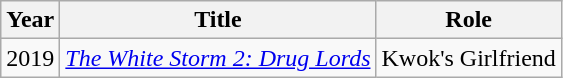<table class="wikitable plainrowheaders sortable">
<tr>
<th scope="col">Year</th>
<th scope="col">Title</th>
<th scope="col">Role</th>
</tr>
<tr>
<td>2019</td>
<td><em><a href='#'>The White Storm 2: Drug Lords</a></em></td>
<td>Kwok's Girlfriend</td>
</tr>
</table>
